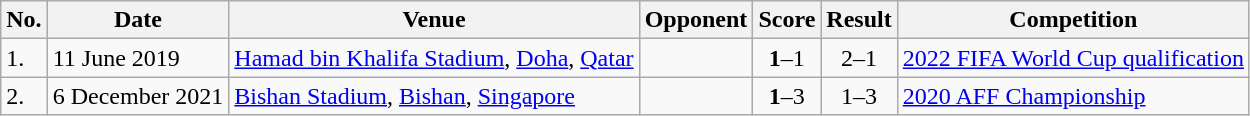<table class="wikitable" style="font-size:100%;">
<tr>
<th>No.</th>
<th>Date</th>
<th>Venue</th>
<th>Opponent</th>
<th>Score</th>
<th>Result</th>
<th>Competition</th>
</tr>
<tr>
<td>1.</td>
<td>11 June 2019</td>
<td><a href='#'>Hamad bin Khalifa Stadium</a>, <a href='#'>Doha</a>, <a href='#'>Qatar</a></td>
<td></td>
<td align=center><strong>1</strong>–1</td>
<td align=center>2–1</td>
<td><a href='#'>2022 FIFA World Cup qualification</a></td>
</tr>
<tr>
<td>2.</td>
<td>6 December 2021</td>
<td><a href='#'>Bishan Stadium</a>, <a href='#'>Bishan</a>, <a href='#'>Singapore</a></td>
<td></td>
<td align=center><strong>1</strong>–3</td>
<td align=center>1–3</td>
<td><a href='#'>2020 AFF Championship</a></td>
</tr>
</table>
